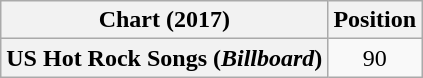<table class="wikitable plainrowheaders" style="text-align:center">
<tr>
<th scope="col">Chart (2017)</th>
<th scope="col">Position</th>
</tr>
<tr>
<th scope="row">US Hot Rock Songs (<em>Billboard</em>)</th>
<td>90</td>
</tr>
</table>
